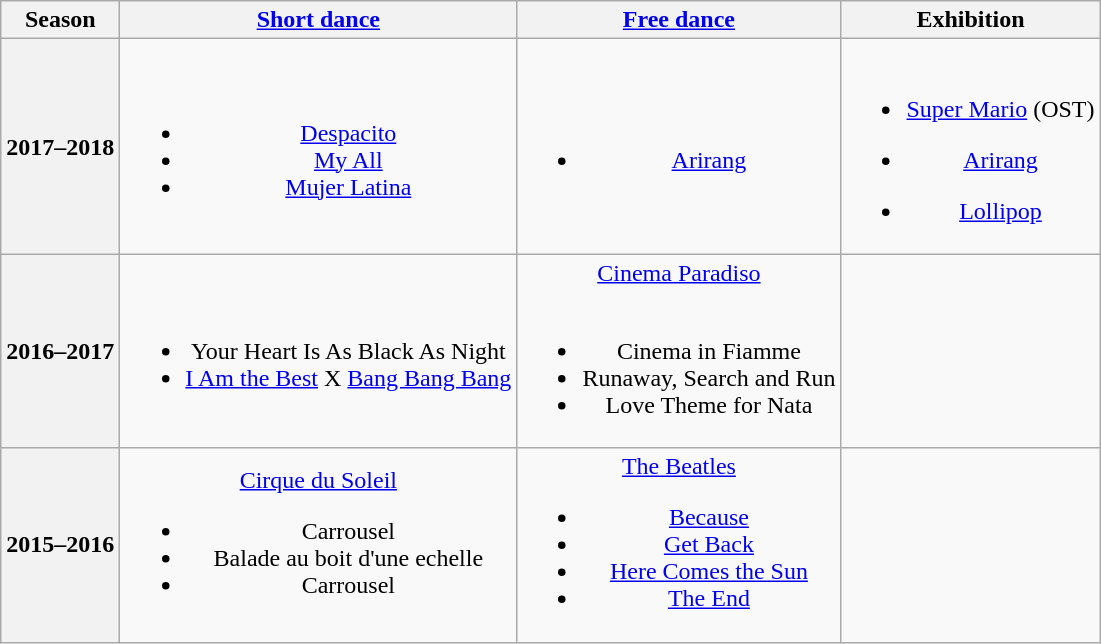<table class=wikitable style=text-align:center>
<tr>
<th>Season</th>
<th><a href='#'>Short dance</a></th>
<th><a href='#'>Free dance</a></th>
<th>Exhibition</th>
</tr>
<tr>
<th>2017–2018 <br> </th>
<td><br><ul><li> <a href='#'>Despacito</a> <br></li><li> <a href='#'>My All</a> <br></li><li> <a href='#'>Mujer Latina</a> <br></li></ul></td>
<td><br><ul><li><a href='#'>Arirang</a> <br></li></ul></td>
<td><br><ul><li><a href='#'>Super Mario</a> (OST) </li></ul><ul><li><a href='#'>Arirang</a> <br></li></ul><ul><li><a href='#'>Lollipop</a> <br></li></ul></td>
</tr>
<tr>
<th>2016–2017 <br> </th>
<td><br><ul><li> Your Heart Is As Black As Night <br></li><li> <a href='#'>I Am the Best</a> X <a href='#'>Bang Bang Bang</a> <br></li></ul></td>
<td><a href='#'>Cinema Paradiso</a> <br><br><ul><li>Cinema in Fiamme</li><li>Runaway, Search and Run</li><li>Love Theme for Nata</li></ul></td>
<td></td>
</tr>
<tr>
<th>2015–2016 <br> </th>
<td><a href='#'>Cirque du Soleil</a><br><ul><li> Carrousel <br></li><li> Balade au boit d'une echelle</li><li> Carrousel <br></li></ul></td>
<td><a href='#'>The Beatles</a><br><ul><li><a href='#'>Because</a></li><li><a href='#'>Get Back</a></li><li><a href='#'>Here Comes the Sun</a></li><li><a href='#'>The End</a></li></ul></td>
<td></td>
</tr>
</table>
